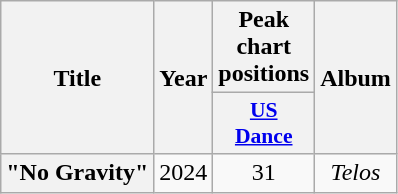<table class="wikitable plainrowheaders" style="text-align:center;" border="1">
<tr>
<th scope="col" rowspan="2">Title</th>
<th scope="col" rowspan="2">Year</th>
<th scope="col" colspan="1">Peak chart positions</th>
<th scope="col" rowspan="2">Album</th>
</tr>
<tr>
<th scope="col" style="width:3em;font-size:90%;"><a href='#'>US<br>Dance</a><br></th>
</tr>
<tr>
<th scope="row">"No Gravity"<br></th>
<td>2024</td>
<td>31</td>
<td><em>Telos</em></td>
</tr>
</table>
